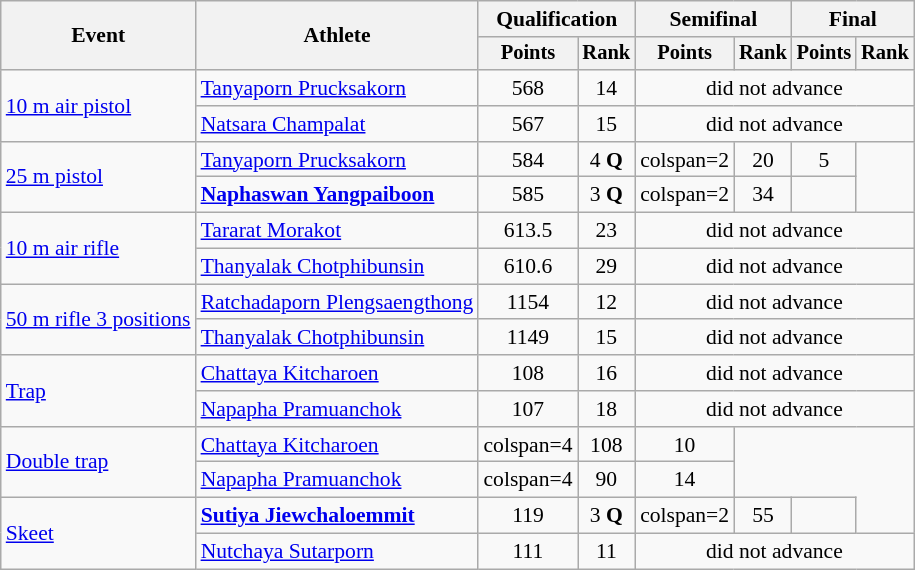<table class="wikitable" style="font-size:90%">
<tr>
<th rowspan="2">Event</th>
<th rowspan="2">Athlete</th>
<th colspan=2>Qualification</th>
<th colspan=2>Semifinal</th>
<th colspan=2>Final</th>
</tr>
<tr style="font-size:95%">
<th>Points</th>
<th>Rank</th>
<th>Points</th>
<th>Rank</th>
<th>Points</th>
<th>Rank</th>
</tr>
<tr align=center>
<td align=left rowspan=2><a href='#'>10 m air pistol</a></td>
<td align=left><a href='#'>Tanyaporn Prucksakorn</a></td>
<td>568</td>
<td>14</td>
<td colspan=4>did not advance</td>
</tr>
<tr align=center>
<td align=left><a href='#'>Natsara Champalat</a></td>
<td>567</td>
<td>15</td>
<td colspan=4>did not advance</td>
</tr>
<tr align=center>
<td align=left rowspan=2><a href='#'>25 m pistol</a></td>
<td align=left><a href='#'>Tanyaporn Prucksakorn</a></td>
<td>584</td>
<td>4 <strong>Q</strong></td>
<td>colspan=2 </td>
<td>20</td>
<td>5</td>
</tr>
<tr align=center>
<td align=left><strong><a href='#'>Naphaswan Yangpaiboon</a></strong></td>
<td>585</td>
<td>3 <strong>Q</strong></td>
<td>colspan=2 </td>
<td>34</td>
<td></td>
</tr>
<tr align=center>
<td align=left rowspan=2><a href='#'>10 m air rifle</a></td>
<td align=left><a href='#'>Tararat Morakot</a></td>
<td>613.5</td>
<td>23</td>
<td colspan=4>did not advance</td>
</tr>
<tr align=center>
<td align=left><a href='#'>Thanyalak Chotphibunsin</a></td>
<td>610.6</td>
<td>29</td>
<td colspan=4>did not advance</td>
</tr>
<tr align=center>
<td align=left rowspan=2><a href='#'>50 m rifle 3 positions</a></td>
<td align=left><a href='#'>Ratchadaporn Plengsaengthong</a></td>
<td>1154</td>
<td>12</td>
<td colspan=4>did not advance</td>
</tr>
<tr align=center>
<td align=left><a href='#'>Thanyalak Chotphibunsin</a></td>
<td>1149</td>
<td>15</td>
<td colspan=4>did not advance</td>
</tr>
<tr align=center>
<td align=left rowspan=2><a href='#'>Trap</a></td>
<td align=left><a href='#'>Chattaya Kitcharoen</a></td>
<td>108</td>
<td>16</td>
<td colspan=4>did not advance</td>
</tr>
<tr align=center>
<td align=left><a href='#'>Napapha Pramuanchok</a></td>
<td>107</td>
<td>18</td>
<td colspan=4>did not advance</td>
</tr>
<tr align=center>
<td align=left rowspan=2><a href='#'>Double trap</a></td>
<td align=left><a href='#'>Chattaya Kitcharoen</a></td>
<td>colspan=4 </td>
<td>108</td>
<td>10</td>
</tr>
<tr align=center>
<td align=left><a href='#'>Napapha Pramuanchok</a></td>
<td>colspan=4 </td>
<td>90</td>
<td>14</td>
</tr>
<tr align=center>
<td align=left rowspan=2><a href='#'>Skeet</a></td>
<td align=left><strong><a href='#'>Sutiya Jiewchaloemmit</a></strong></td>
<td>119</td>
<td>3 <strong>Q</strong></td>
<td>colspan=2 </td>
<td>55</td>
<td></td>
</tr>
<tr align=center>
<td align=left><a href='#'>Nutchaya Sutarporn</a></td>
<td>111</td>
<td>11</td>
<td colspan=4>did not advance</td>
</tr>
</table>
